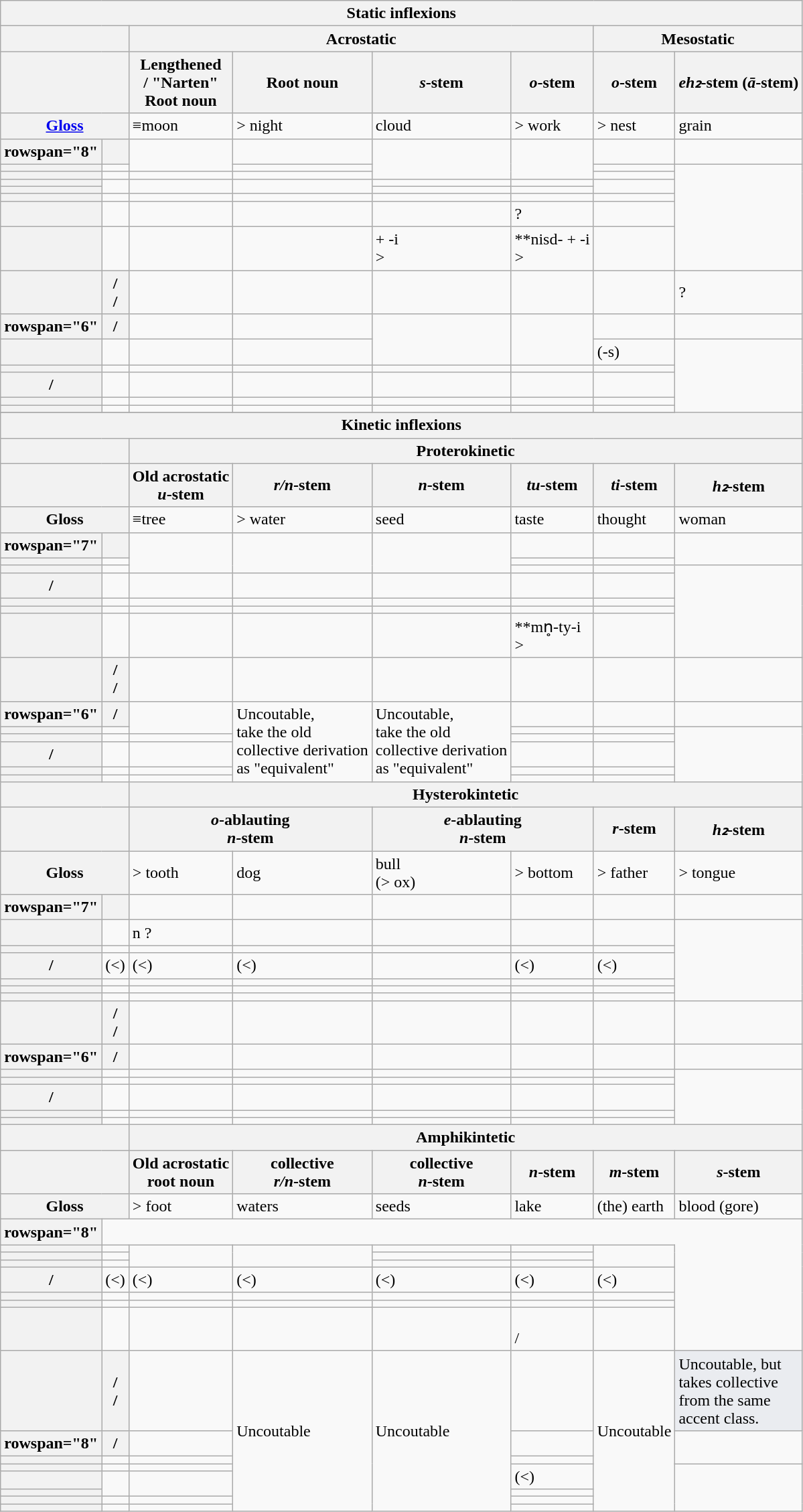<table class="wikitable">
<tr>
<th colspan="8">Static inflexions</th>
</tr>
<tr>
<th colspan="2"></th>
<th colspan="4">Acrostatic</th>
<th colspan="2">Mesostatic</th>
</tr>
<tr>
<th colspan="2"></th>
<th>Lengthened <br>/ "Narten" <br> Root noun</th>
<th>Root noun</th>
<th><em>s</em>-stem <em></em></th>
<th><em>o</em>-stem  <em></em></th>
<th><em>o</em>-stem  <em></em></th>
<th><em>eh₂</em>-stem (<em>ā</em>-stem) <br>  <em></em></th>
</tr>
<tr>
<th colspan="2"><a href='#'>Gloss</a></th>
<td>≡moon <em></em></td>
<td>> night <em></em></td>
<td>cloud <em></em> <br></td>
<td>> work <em></em></td>
<td>> nest <em></em></td>
<td>grain <em></em></td>
</tr>
<tr>
<th>rowspan="8" </th>
<th></th>
<td rowspan="2"></td>
<td></td>
<td rowspan="3"></td>
<td rowspan="3"></td>
<td></td>
<td></td>
</tr>
<tr>
<th></th>
<td></td>
<td></td>
<td></td>
</tr>
<tr>
<th></th>
<td></td>
<td></td>
<td></td>
<td {{nowrap></td>
</tr>
<tr>
<th></th>
<td rowspan="2"></td>
<td rowspan="2"></td>
<td rowspan="2"></td>
<td></td>
<td></td>
<td rowspan="2"></td>
</tr>
<tr>
<th></th>
<td></td>
<td></td>
</tr>
<tr>
<th></th>
<td></td>
<td></td>
<td></td>
<td></td>
<td></td>
<td></td>
</tr>
<tr>
<th></th>
<td></td>
<td></td>
<td></td>
<td></td>
<td>?</td>
<td></td>
</tr>
<tr>
<th></th>
<td></td>
<td></td>
<td></td>
<td> + -i<br>> </td>
<td {{PIE>**nisd- + -i<br>> </td>
<td></td>
</tr>
<tr>
<th></th>
<th>/<br>/</th>
<td></td>
<td></td>
<td></td>
<td></td>
<td></td>
<td>?</td>
</tr>
<tr>
<th>rowspan="6" </th>
<th>/</th>
<td></td>
<td></td>
<td rowspan="2"></td>
<td rowspan="2"></td>
<td></td>
<td></td>
</tr>
<tr>
<th></th>
<td></td>
<td></td>
<td></td>
<td> (-s)</td>
</tr>
<tr>
<th></th>
<td></td>
<td></td>
<td></td>
<td></td>
<td></td>
<td></td>
</tr>
<tr>
<th>/</th>
<td></td>
<td></td>
<td></td>
<td></td>
<td></td>
<td></td>
</tr>
<tr>
<th></th>
<td></td>
<td></td>
<td></td>
<td></td>
<td></td>
<td></td>
</tr>
<tr>
<th></th>
<td></td>
<td></td>
<td></td>
<td></td>
<td></td>
<td></td>
</tr>
<tr>
</tr>
<tr>
<th colspan="8">Kinetic inflexions</th>
</tr>
<tr>
<th colspan="2"></th>
<th colspan="6">Proterokinetic</th>
</tr>
<tr>
<th colspan="2"></th>
<th>Old acrostatic <br> <em>u</em>-stem <em></em></th>
<th><em>r/n</em>-stem <em></em></th>
<th><em>n</em>-stem <em></em></th>
<th><em>tu</em>-stem</th>
<th><em>ti</em>-stem</th>
<th><em>h₂</em>-stem <em></em></th>
</tr>
<tr>
<th colspan="2">Gloss</th>
<td>≡tree <em></em></td>
<td>> water <em></em></td>
<td>seed <em></em> <br></td>
<td>taste <em></em> <br></td>
<td>thought <em></em> <br></td>
<td>woman <em></em> <br></td>
</tr>
<tr>
<th>rowspan="7" </th>
<th></th>
<td rowspan="3"></td>
<td rowspan="3"></td>
<td rowspan="3"></td>
<td></td>
<td></td>
<td rowspan="2"></td>
</tr>
<tr>
<th></th>
<td></td>
<td></td>
</tr>
<tr>
<th></th>
<td></td>
<td></td>
<td></td>
</tr>
<tr>
<th>/</th>
<td></td>
<td></td>
<td></td>
<td></td>
<td></td>
<td></td>
</tr>
<tr>
<th></th>
<td></td>
<td></td>
<td></td>
<td></td>
<td></td>
<td></td>
</tr>
<tr>
<th></th>
<td></td>
<td></td>
<td></td>
<td></td>
<td></td>
<td></td>
</tr>
<tr>
<th></th>
<td></td>
<td></td>
<td {{PIE></td>
<td></td>
<td>**mn̥-ty-i <br>> </td>
<td></td>
</tr>
<tr>
<th></th>
<th>/<br>/</th>
<td></td>
<td></td>
<td></td>
<td></td>
<td></td>
<td></td>
</tr>
<tr>
<th>rowspan="6" </th>
<th>/</th>
<td rowspan="2"></td>
<td rowspan="6">Uncoutable,<br>take the old <br>collective derivation <br>as "equivalent"</td>
<td rowspan="6">Uncoutable,<br>take the old <br>collective derivation <br>as "equivalent"</td>
<td></td>
<td></td>
<td></td>
</tr>
<tr>
<th></th>
<td></td>
<td></td>
<td></td>
</tr>
<tr>
<th></th>
<td></td>
<td></td>
<td></td>
<td></td>
</tr>
<tr>
<th>/</th>
<td></td>
<td></td>
<td></td>
<td></td>
</tr>
<tr>
<th></th>
<td></td>
<td></td>
<td></td>
<td></td>
</tr>
<tr>
<th></th>
<td></td>
<td></td>
<td></td>
<td></td>
</tr>
<tr>
<th colspan="2"></th>
<th colspan="6">Hysterokintetic</th>
</tr>
<tr>
<th colspan="2"></th>
<th colspan="2"><em>o</em>-ablauting <br><em>n-</em>stem</th>
<th colspan="2"><em>e</em>-ablauting <br><em>n-</em>stem</th>
<th><em>r</em>-stem</th>
<th><em>h₂</em>-stem <em></em></th>
</tr>
<tr>
<th colspan="2">Gloss</th>
<td>> tooth <em></em></td>
<td>dog <em></em><br></td>
<td>bull <em></em> <br>(> ox)</td>
<td>> bottom <em></em></td>
<td>> father <em></em></td>
<td>> tongue <em></em></td>
</tr>
<tr>
<th>rowspan="7" </th>
<th></th>
<td></td>
<td></td>
<td></td>
<td></td>
<td></td>
<td></td>
</tr>
<tr>
<th></th>
<td></td>
<td>n ?</td>
<td></td>
<td></td>
<td></td>
<td></td>
</tr>
<tr>
<th></th>
<td></td>
<td></td>
<td></td>
<td></td>
<td></td>
<td></td>
</tr>
<tr>
<th>/</th>
<td> (<)</td>
<td> (<)</td>
<td> (<)</td>
<td></td>
<td> (<)</td>
<td> (<)</td>
</tr>
<tr>
<th></th>
<td></td>
<td></td>
<td></td>
<td></td>
<td></td>
<td></td>
</tr>
<tr>
<th></th>
<td></td>
<td></td>
<td></td>
<td></td>
<td></td>
<td></td>
</tr>
<tr>
<th></th>
<td></td>
<td></td>
<td></td>
<td></td>
<td></td>
<td></td>
</tr>
<tr>
<th></th>
<th>/<br>/</th>
<td></td>
<td></td>
<td></td>
<td></td>
<td></td>
<td></td>
</tr>
<tr>
<th>rowspan="6" </th>
<th>/</th>
<td></td>
<td></td>
<td></td>
<td></td>
<td></td>
<td></td>
</tr>
<tr>
<th></th>
<td></td>
<td></td>
<td></td>
<td></td>
<td></td>
<td></td>
</tr>
<tr>
<th></th>
<td></td>
<td></td>
<td></td>
<td></td>
<td></td>
<td></td>
</tr>
<tr>
<th>/</th>
<td></td>
<td></td>
<td></td>
<td></td>
<td></td>
<td></td>
</tr>
<tr>
<th></th>
<td></td>
<td></td>
<td></td>
<td></td>
<td></td>
<td></td>
</tr>
<tr>
<th></th>
<td></td>
<td></td>
<td></td>
<td></td>
<td></td>
<td></td>
</tr>
<tr>
<th colspan="2"></th>
<th colspan="6">Amphikintetic</th>
</tr>
<tr>
<th colspan="2"></th>
<th>Old acrostatic  <br> root noun</th>
<th>collective <br> <em>r/n</em>-stem <em></em></th>
<th>collective <br> <em>n</em>-stem <em></em></th>
<th><em>n</em>-stem</th>
<th><em>m</em>-stem</th>
<th><em>s</em>-stem</th>
</tr>
<tr>
<th colspan="2">Gloss</th>
<td>> foot <em></em></td>
<td>waters <em></em></td>
<td>seeds <em></em></td>
<td>lake <em></em> <br></td>
<td>(the) earth <em></em> <br></td>
<td>blood (gore) <em></em> <br></td>
</tr>
<tr>
<th>rowspan="8" </th>
</tr>
<tr>
<th></th>
<td></td>
<td rowspan="3"></td>
<td rowspan="3"></td>
<td></td>
<td></td>
<td rowspan="3"></td>
</tr>
<tr>
<th></th>
<td></td>
<td></td>
<td></td>
</tr>
<tr>
<th></th>
<td></td>
<td></td>
<td></td>
</tr>
<tr>
<th>/</th>
<td> (<)</td>
<td> (<)</td>
<td> (<)</td>
<td> (<)</td>
<td> (<)</td>
<td> (<)</td>
</tr>
<tr>
<th></th>
<td></td>
<td></td>
<td></td>
<td></td>
<td></td>
<td></td>
</tr>
<tr>
<th></th>
<td></td>
<td></td>
<td></td>
<td></td>
<td></td>
<td></td>
</tr>
<tr>
<th></th>
<td></td>
<td></td>
<td></td>
<td></td>
<td> <br>/ </td>
<td></td>
</tr>
<tr>
<th></th>
<th>/<br>/</th>
<td></td>
<td rowspan="8">Uncoutable</td>
<td rowspan="8">Uncoutable</td>
<td></td>
<td rowspan="8">Uncoutable</td>
<td bgcolor="#eaecf0">Uncoutable, but <br>takes collective <br>from the same <br>accent class.</td>
</tr>
<tr>
<th>rowspan="8" </th>
<th>/</th>
<td></td>
<td></td>
<td rowspan="2"></td>
</tr>
<tr>
<th></th>
<td></td>
<td></td>
</tr>
<tr>
<th></th>
<td></td>
<td></td>
<td rowspan="2"> (<)</td>
</tr>
<tr>
<th></th>
<td rowspan="2"></td>
<td rowspan="2"></td>
</tr>
<tr>
<th></th>
<td></td>
</tr>
<tr>
<th></th>
<td></td>
<td></td>
<td></td>
</tr>
<tr>
<th></th>
<td></td>
<td></td>
<td></td>
</tr>
</table>
